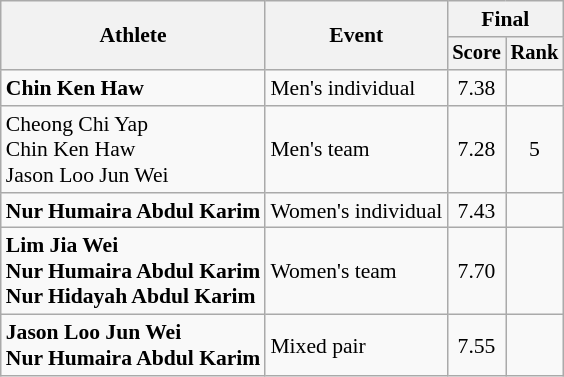<table class=wikitable style=font-size:90%;text-align:center>
<tr>
<th rowspan=2>Athlete</th>
<th rowspan=2>Event</th>
<th colspan=2>Final</th>
</tr>
<tr style=font-size:95%>
<th>Score</th>
<th>Rank</th>
</tr>
<tr>
<td align=left><strong>Chin Ken Haw</strong></td>
<td align=left>Men's individual</td>
<td>7.38</td>
<td></td>
</tr>
<tr>
<td align=left>Cheong Chi Yap<br>Chin Ken Haw<br>Jason Loo Jun Wei</td>
<td align=left>Men's team</td>
<td>7.28</td>
<td>5</td>
</tr>
<tr>
<td align=left><strong>Nur Humaira Abdul Karim</strong></td>
<td align=left>Women's individual</td>
<td>7.43</td>
<td></td>
</tr>
<tr>
<td align=left><strong>Lim Jia Wei<br>Nur Humaira Abdul Karim<br>Nur Hidayah Abdul Karim</strong></td>
<td align=left>Women's team</td>
<td>7.70</td>
<td></td>
</tr>
<tr>
<td align=left><strong>Jason Loo Jun Wei</strong><br><strong>Nur Humaira Abdul Karim</strong></td>
<td align=left>Mixed pair</td>
<td>7.55</td>
<td></td>
</tr>
</table>
